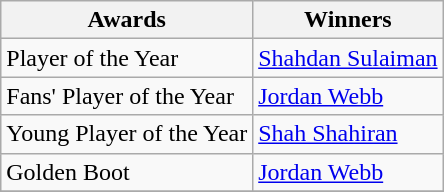<table class="wikitable">
<tr>
<th>Awards</th>
<th>Winners</th>
</tr>
<tr>
<td>Player of the Year</td>
<td> <a href='#'>Shahdan Sulaiman</a></td>
</tr>
<tr>
<td>Fans' Player of the Year</td>
<td> <a href='#'>Jordan Webb</a></td>
</tr>
<tr>
<td>Young Player of the Year</td>
<td> <a href='#'>Shah Shahiran</a></td>
</tr>
<tr>
<td>Golden Boot</td>
<td> <a href='#'>Jordan Webb</a></td>
</tr>
<tr>
</tr>
</table>
